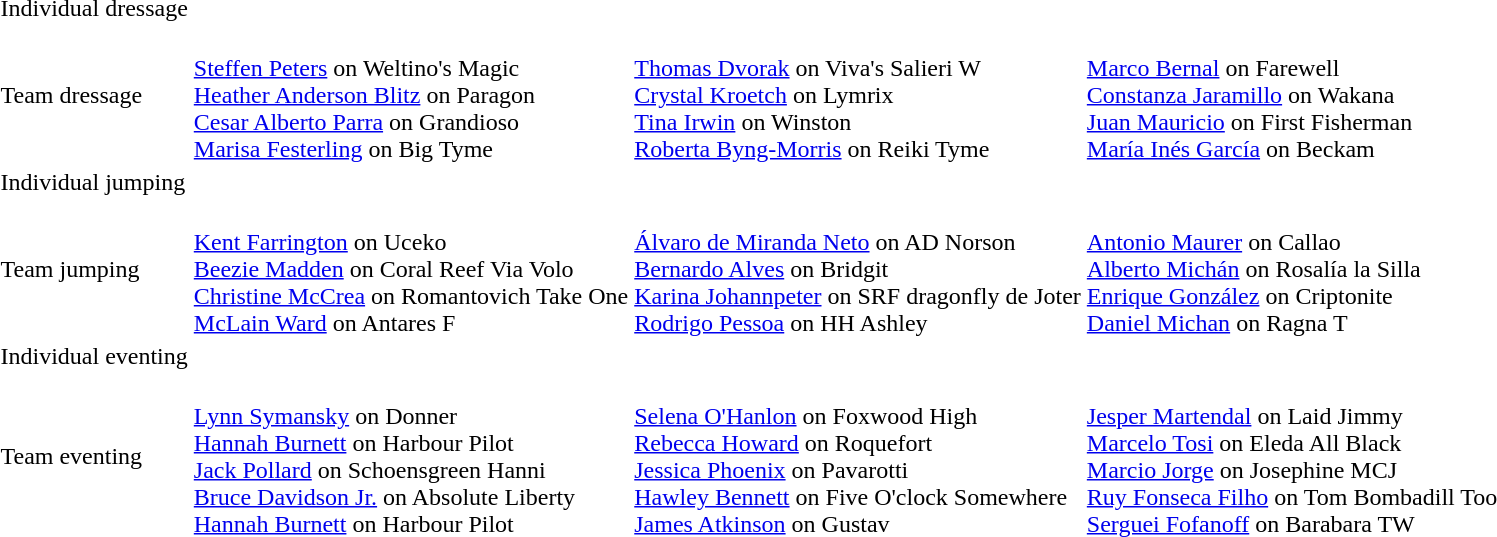<table>
<tr>
<td>Individual dressage<br></td>
<td></td>
<td></td>
<td></td>
</tr>
<tr>
<td>Team dressage<br></td>
<td><br><a href='#'>Steffen Peters</a> on Weltino's Magic<br><a href='#'>Heather Anderson Blitz</a> on Paragon<br><a href='#'>Cesar Alberto Parra</a> on Grandioso<br><a href='#'>Marisa Festerling</a> on Big Tyme</td>
<td><br><a href='#'>Thomas Dvorak</a> on Viva's Salieri W<br><a href='#'>Crystal Kroetch</a> on Lymrix<br><a href='#'>Tina Irwin</a> on Winston<br><a href='#'>Roberta Byng-Morris</a> on Reiki Tyme</td>
<td><br><a href='#'>Marco Bernal</a> on Farewell<br><a href='#'>Constanza Jaramillo</a> on Wakana<br><a href='#'>Juan Mauricio</a> on First Fisherman<br><a href='#'>María Inés García</a> on Beckam</td>
</tr>
<tr>
<td>Individual jumping<br></td>
<td></td>
<td></td>
<td></td>
</tr>
<tr>
<td>Team jumping<br></td>
<td><br><a href='#'>Kent Farrington</a> on Uceko<br><a href='#'>Beezie Madden</a> on Coral Reef Via Volo<br><a href='#'>Christine McCrea</a> on Romantovich Take One<br><a href='#'>McLain Ward</a> on Antares F</td>
<td><br><a href='#'>Álvaro de Miranda Neto</a> on AD Norson<br><a href='#'>Bernardo Alves</a> on Bridgit<br><a href='#'>Karina Johannpeter</a> on SRF dragonfly de Joter<br><a href='#'>Rodrigo Pessoa</a> on HH Ashley</td>
<td><br><a href='#'>Antonio Maurer</a> on Callao<br><a href='#'>Alberto Michán</a> on Rosalía la Silla<br><a href='#'>Enrique González</a> on Criptonite<br><a href='#'>Daniel Michan</a> on Ragna T</td>
</tr>
<tr>
<td>Individual eventing<br></td>
<td></td>
<td></td>
<td></td>
</tr>
<tr>
<td>Team eventing<br></td>
<td><br><a href='#'>Lynn Symansky</a> on Donner<br><a href='#'>Hannah Burnett</a> on Harbour Pilot<br><a href='#'>Jack Pollard</a> on Schoensgreen Hanni<br><a href='#'>Bruce Davidson Jr.</a> on Absolute Liberty<br><a href='#'>Hannah Burnett</a> on Harbour Pilot</td>
<td><br><a href='#'>Selena O'Hanlon</a> on Foxwood High<br><a href='#'>Rebecca Howard</a> on Roquefort<br><a href='#'>Jessica Phoenix</a> on Pavarotti<br><a href='#'>Hawley Bennett</a> on Five O'clock Somewhere<br><a href='#'>James Atkinson</a> on Gustav</td>
<td><br><a href='#'>Jesper Martendal</a> on Laid Jimmy<br><a href='#'>Marcelo Tosi</a> on Eleda All Black<br><a href='#'>Marcio Jorge</a> on Josephine MCJ<br><a href='#'>Ruy Fonseca Filho</a> on Tom Bombadill Too<br><a href='#'>Serguei Fofanoff</a> on Barabara TW</td>
</tr>
</table>
